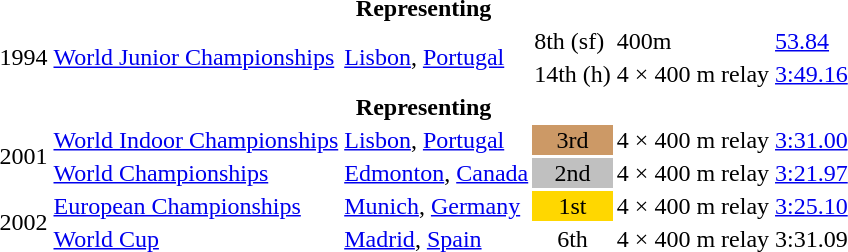<table>
<tr>
<th colspan="6">Representing </th>
</tr>
<tr>
<td rowspan=2>1994</td>
<td rowspan=2><a href='#'>World Junior Championships</a></td>
<td rowspan=2><a href='#'>Lisbon</a>, <a href='#'>Portugal</a></td>
<td>8th (sf)</td>
<td>400m</td>
<td><a href='#'>53.84</a></td>
</tr>
<tr>
<td>14th (h)</td>
<td>4 × 400 m relay</td>
<td><a href='#'>3:49.16</a></td>
</tr>
<tr>
<th colspan="6">Representing </th>
</tr>
<tr>
<td rowspan=2>2001</td>
<td><a href='#'>World Indoor Championships</a></td>
<td><a href='#'>Lisbon</a>, <a href='#'>Portugal</a></td>
<td bgcolor="cc9966" align="center">3rd</td>
<td>4 × 400 m relay</td>
<td><a href='#'>3:31.00</a></td>
</tr>
<tr>
<td><a href='#'>World Championships</a></td>
<td><a href='#'>Edmonton</a>, <a href='#'>Canada</a></td>
<td bgcolor="silver" align="center">2nd</td>
<td>4 × 400 m relay</td>
<td><a href='#'>3:21.97</a></td>
</tr>
<tr>
<td rowspan=2>2002</td>
<td><a href='#'>European Championships</a></td>
<td><a href='#'>Munich</a>, <a href='#'>Germany</a></td>
<td bgcolor="gold" align="center">1st</td>
<td>4 × 400 m relay</td>
<td><a href='#'>3:25.10</a></td>
</tr>
<tr>
<td><a href='#'>World Cup</a></td>
<td><a href='#'>Madrid</a>, <a href='#'>Spain</a></td>
<td align="center">6th</td>
<td>4 × 400 m relay</td>
<td>3:31.09</td>
</tr>
</table>
